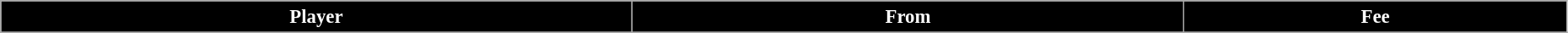<table class="wikitable" style="text-align:left; font-size:95%;width:98%;">
<tr>
<th style="background:black; color:white;">Player</th>
<th style="background:black; color:white;">From</th>
<th style="background:black; color:white;">Fee</th>
</tr>
<tr>
</tr>
</table>
